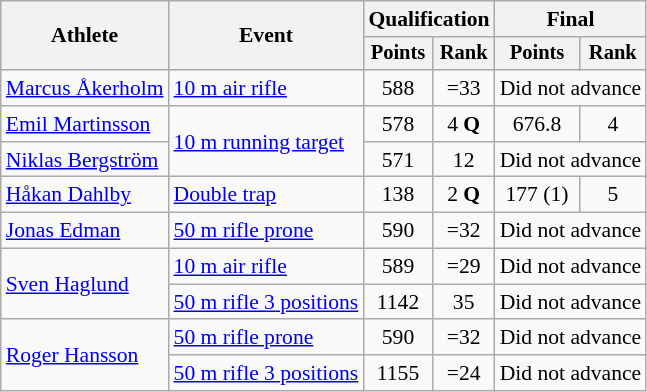<table class="wikitable" style="font-size:90%">
<tr>
<th rowspan="2">Athlete</th>
<th rowspan="2">Event</th>
<th colspan=2>Qualification</th>
<th colspan=2>Final</th>
</tr>
<tr style="font-size:95%">
<th>Points</th>
<th>Rank</th>
<th>Points</th>
<th>Rank</th>
</tr>
<tr align=center>
<td align=left><a href='#'>Marcus Åkerholm</a></td>
<td align=left><a href='#'>10 m air rifle</a></td>
<td>588</td>
<td>=33</td>
<td colspan=2>Did not advance</td>
</tr>
<tr align=center>
<td align=left><a href='#'>Emil Martinsson</a></td>
<td align=left rowspan=2><a href='#'>10 m running target</a></td>
<td>578</td>
<td>4 <strong>Q</strong></td>
<td>676.8</td>
<td>4</td>
</tr>
<tr align=center>
<td align=left><a href='#'>Niklas Bergström</a></td>
<td>571</td>
<td>12</td>
<td colspan=2>Did not advance</td>
</tr>
<tr align=center>
<td align=left><a href='#'>Håkan Dahlby</a></td>
<td align=left><a href='#'>Double trap</a></td>
<td>138</td>
<td>2 <strong>Q</strong></td>
<td>177 (1)</td>
<td>5</td>
</tr>
<tr align=center>
<td align=left><a href='#'>Jonas Edman</a></td>
<td align=left><a href='#'>50 m rifle prone</a></td>
<td>590</td>
<td>=32</td>
<td colspan=2>Did not advance</td>
</tr>
<tr align=center>
<td align=left rowspan=2><a href='#'>Sven Haglund</a></td>
<td align=left><a href='#'>10 m air rifle</a></td>
<td>589</td>
<td>=29</td>
<td colspan=2>Did not advance</td>
</tr>
<tr align=center>
<td align=left><a href='#'>50 m rifle 3 positions</a></td>
<td>1142</td>
<td>35</td>
<td colspan=2>Did not advance</td>
</tr>
<tr align=center>
<td align=left rowspan=2><a href='#'>Roger Hansson</a></td>
<td align=left><a href='#'>50 m rifle prone</a></td>
<td>590</td>
<td>=32</td>
<td colspan=2>Did not advance</td>
</tr>
<tr align=center>
<td align=left><a href='#'>50 m rifle 3 positions</a></td>
<td>1155</td>
<td>=24</td>
<td colspan=2>Did not advance</td>
</tr>
</table>
